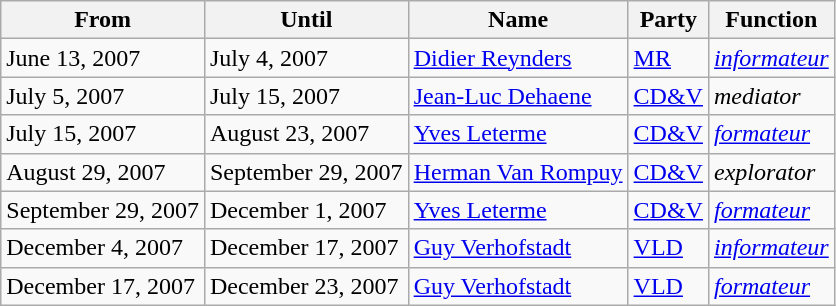<table class="wikitable">
<tr>
<th>From</th>
<th>Until</th>
<th>Name</th>
<th>Party</th>
<th>Function</th>
</tr>
<tr>
<td>June 13, 2007</td>
<td>July 4, 2007</td>
<td><a href='#'>Didier Reynders</a></td>
<td><a href='#'>MR</a></td>
<td><em><a href='#'>informateur</a></em></td>
</tr>
<tr>
<td>July 5, 2007</td>
<td>July 15, 2007</td>
<td><a href='#'>Jean-Luc Dehaene</a></td>
<td><a href='#'>CD&V</a></td>
<td><em>mediator</em></td>
</tr>
<tr>
<td>July 15, 2007</td>
<td>August 23, 2007</td>
<td><a href='#'>Yves Leterme</a></td>
<td><a href='#'>CD&V</a></td>
<td><em><a href='#'>formateur</a></em></td>
</tr>
<tr>
<td>August 29, 2007</td>
<td>September 29, 2007</td>
<td><a href='#'>Herman Van Rompuy</a></td>
<td><a href='#'>CD&V</a></td>
<td><em>explorator</em></td>
</tr>
<tr>
<td>September 29, 2007</td>
<td>December 1, 2007</td>
<td><a href='#'>Yves Leterme</a></td>
<td><a href='#'>CD&V</a></td>
<td><em><a href='#'>formateur</a></em></td>
</tr>
<tr>
<td>December 4, 2007</td>
<td>December 17, 2007</td>
<td><a href='#'>Guy Verhofstadt</a></td>
<td><a href='#'>VLD</a></td>
<td><em><a href='#'>informateur</a></em></td>
</tr>
<tr>
<td>December 17, 2007</td>
<td>December 23, 2007</td>
<td><a href='#'>Guy Verhofstadt</a></td>
<td><a href='#'>VLD</a></td>
<td><em><a href='#'>formateur</a></em></td>
</tr>
</table>
